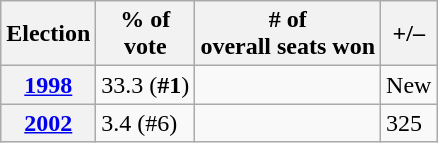<table class="wikitable">
<tr>
<th>Election</th>
<th>% of<br>vote</th>
<th># of<br>overall seats won</th>
<th>+/–</th>
</tr>
<tr>
<th><a href='#'>1998</a></th>
<td>33.3 (<strong>#1</strong>)</td>
<td></td>
<td>New</td>
</tr>
<tr>
<th><a href='#'>2002</a></th>
<td>3.4 (#6)</td>
<td></td>
<td> 325</td>
</tr>
</table>
